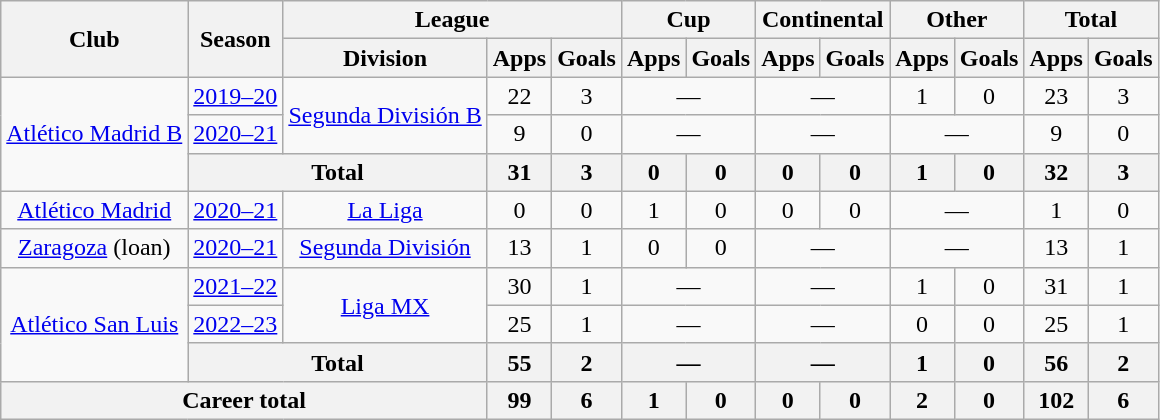<table class="wikitable" Style="text-align: center">
<tr>
<th rowspan="2">Club</th>
<th rowspan="2">Season</th>
<th colspan="3">League</th>
<th colspan="2">Cup</th>
<th colspan="2">Continental</th>
<th colspan="2">Other</th>
<th colspan="2">Total</th>
</tr>
<tr>
<th>Division</th>
<th>Apps</th>
<th>Goals</th>
<th>Apps</th>
<th>Goals</th>
<th>Apps</th>
<th>Goals</th>
<th>Apps</th>
<th>Goals</th>
<th>Apps</th>
<th>Goals</th>
</tr>
<tr>
<td rowspan="3"><a href='#'>Atlético Madrid B</a></td>
<td><a href='#'>2019–20</a></td>
<td rowspan="2"><a href='#'>Segunda División B</a></td>
<td>22</td>
<td>3</td>
<td colspan="2">—</td>
<td colspan="2">—</td>
<td>1</td>
<td>0</td>
<td>23</td>
<td>3</td>
</tr>
<tr>
<td><a href='#'>2020–21</a></td>
<td>9</td>
<td>0</td>
<td colspan="2">—</td>
<td colspan="2">—</td>
<td colspan="2">—</td>
<td>9</td>
<td>0</td>
</tr>
<tr>
<th colspan="2">Total</th>
<th>31</th>
<th>3</th>
<th>0</th>
<th>0</th>
<th>0</th>
<th>0</th>
<th>1</th>
<th>0</th>
<th>32</th>
<th>3</th>
</tr>
<tr>
<td rowspan="1"><a href='#'>Atlético Madrid</a></td>
<td><a href='#'>2020–21</a></td>
<td rowspan="1"><a href='#'>La Liga</a></td>
<td>0</td>
<td>0</td>
<td>1</td>
<td>0</td>
<td>0</td>
<td>0</td>
<td colspan="2">—</td>
<td>1</td>
<td>0</td>
</tr>
<tr>
<td rowspan="1"><a href='#'>Zaragoza</a> (loan)</td>
<td><a href='#'>2020–21</a></td>
<td><a href='#'>Segunda División</a></td>
<td>13</td>
<td>1</td>
<td>0</td>
<td>0</td>
<td colspan="2">—</td>
<td colspan="2">—</td>
<td>13</td>
<td>1</td>
</tr>
<tr>
<td rowspan="3"><a href='#'>Atlético San Luis</a></td>
<td><a href='#'>2021–22</a></td>
<td rowspan="2"><a href='#'>Liga MX</a></td>
<td>30</td>
<td>1</td>
<td colspan="2">—</td>
<td colspan="2">—</td>
<td>1</td>
<td>0</td>
<td>31</td>
<td>1</td>
</tr>
<tr>
<td><a href='#'>2022–23</a></td>
<td>25</td>
<td>1</td>
<td colspan="2">—</td>
<td colspan="2">—</td>
<td>0</td>
<td>0</td>
<td>25</td>
<td>1</td>
</tr>
<tr>
<th colspan="2">Total</th>
<th>55</th>
<th>2</th>
<th colspan="2">—</th>
<th colspan="2">—</th>
<th>1</th>
<th>0</th>
<th>56</th>
<th>2</th>
</tr>
<tr>
<th colspan="3">Career total</th>
<th>99</th>
<th>6</th>
<th>1</th>
<th>0</th>
<th>0</th>
<th>0</th>
<th>2</th>
<th>0</th>
<th>102</th>
<th>6</th>
</tr>
</table>
